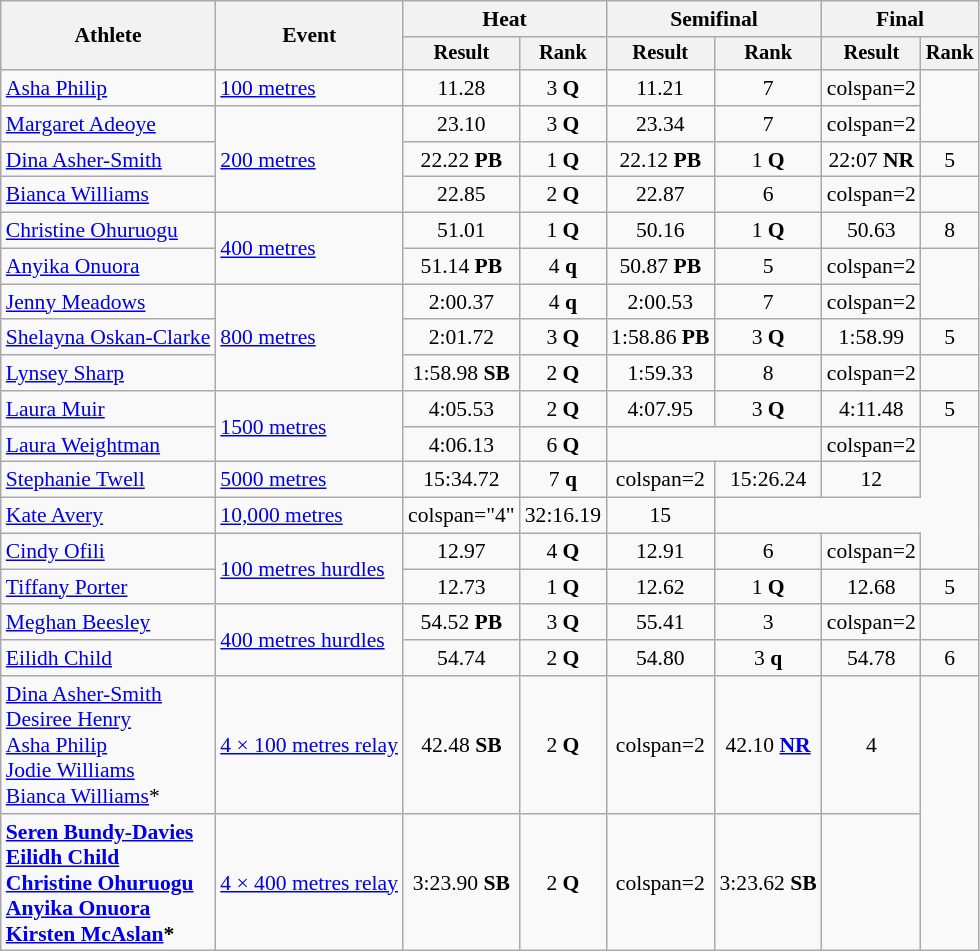<table class="wikitable" style="font-size:90%">
<tr>
<th rowspan="2">Athlete</th>
<th rowspan="2">Event</th>
<th colspan="2">Heat</th>
<th colspan="2">Semifinal</th>
<th colspan="2">Final</th>
</tr>
<tr style="font-size:95%">
<th>Result</th>
<th>Rank</th>
<th>Result</th>
<th>Rank</th>
<th>Result</th>
<th>Rank</th>
</tr>
<tr style=text-align:center>
<td style=text-align:left><a href='#'>Asha Philip</a></td>
<td style=text-align:left><a href='#'>100 metres</a></td>
<td>11.28</td>
<td>3 <strong>Q</strong></td>
<td>11.21</td>
<td>7</td>
<td>colspan=2</td>
</tr>
<tr style=text-align:center>
<td style=text-align:left><a href='#'>Margaret Adeoye</a></td>
<td style=text-align:left rowspan=3><a href='#'>200 metres</a></td>
<td>23.10</td>
<td>3 <strong>Q</strong></td>
<td>23.34</td>
<td>7</td>
<td>colspan=2</td>
</tr>
<tr style=text-align:center>
<td style=text-align:left><a href='#'>Dina Asher-Smith</a></td>
<td>22.22 <strong>PB</strong></td>
<td>1 <strong>Q</strong></td>
<td>22.12 <strong>PB</strong></td>
<td>1 <strong>Q</strong></td>
<td>22:07 <strong>NR</strong></td>
<td>5</td>
</tr>
<tr style=text-align:center>
<td style=text-align:left><a href='#'>Bianca Williams</a></td>
<td>22.85</td>
<td>2 <strong>Q</strong></td>
<td>22.87</td>
<td>6</td>
<td>colspan=2</td>
</tr>
<tr style=text-align:center>
<td style=text-align:left><a href='#'>Christine Ohuruogu</a></td>
<td style=text-align:left rowspan=2><a href='#'>400 metres</a></td>
<td>51.01</td>
<td>1 <strong>Q</strong></td>
<td>50.16</td>
<td>1 <strong>Q</strong></td>
<td>50.63</td>
<td>8</td>
</tr>
<tr style=text-align:center>
<td style=text-align:left><a href='#'>Anyika Onuora</a></td>
<td>51.14 <strong>PB</strong></td>
<td>4 <strong>q</strong></td>
<td>50.87 <strong>PB</strong></td>
<td>5</td>
<td>colspan=2</td>
</tr>
<tr style=text-align:center>
<td style=text-align:left><a href='#'>Jenny Meadows</a></td>
<td style=text-align:left rowspan=3><a href='#'>800 metres</a></td>
<td>2:00.37</td>
<td>4 <strong>q</strong></td>
<td>2:00.53</td>
<td>7</td>
<td>colspan=2</td>
</tr>
<tr style=text-align:center>
<td style=text-align:left><a href='#'>Shelayna Oskan-Clarke</a></td>
<td>2:01.72</td>
<td>3 <strong>Q</strong></td>
<td>1:58.86 <strong>PB</strong></td>
<td>3 <strong>Q</strong></td>
<td>1:58.99</td>
<td>5</td>
</tr>
<tr style=text-align:center>
<td style=text-align:left><a href='#'>Lynsey Sharp</a></td>
<td>1:58.98 <strong>SB</strong></td>
<td>2 <strong>Q</strong></td>
<td>1:59.33</td>
<td>8</td>
<td>colspan=2</td>
</tr>
<tr style=text-align:center>
<td style=text-align:left><a href='#'>Laura Muir</a></td>
<td style=text-align:left rowspan=2><a href='#'>1500 metres</a></td>
<td>4:05.53</td>
<td>2 <strong>Q</strong></td>
<td>4:07.95</td>
<td>3 <strong>Q</strong></td>
<td>4:11.48</td>
<td>5</td>
</tr>
<tr style=text-align:center>
<td style=text-align:left><a href='#'>Laura Weightman</a></td>
<td>4:06.13</td>
<td>6 <strong>Q</strong></td>
<td colspan=2></td>
<td>colspan=2</td>
</tr>
<tr style=text-align:center>
<td style=text-align:left><a href='#'>Stephanie Twell</a></td>
<td style=text-align:left><a href='#'>5000 metres</a></td>
<td>15:34.72</td>
<td>7 <strong>q</strong></td>
<td>colspan=2 </td>
<td>15:26.24</td>
<td>12</td>
</tr>
<tr style=text-align:center>
<td style=text-align:left><a href='#'>Kate Avery</a></td>
<td style=text-align:left><a href='#'>10,000 metres</a></td>
<td>colspan="4" </td>
<td>32:16.19</td>
<td>15</td>
</tr>
<tr style=text-align:center>
<td style=text-align:left><a href='#'>Cindy Ofili</a></td>
<td style=text-align:left rowspan=2><a href='#'>100 metres hurdles</a></td>
<td>12.97</td>
<td>4 <strong>Q</strong></td>
<td>12.91</td>
<td>6</td>
<td>colspan=2</td>
</tr>
<tr style=text-align:center>
<td style=text-align:left><a href='#'>Tiffany Porter</a></td>
<td>12.73</td>
<td>1 <strong>Q</strong></td>
<td>12.62</td>
<td>1 <strong>Q</strong></td>
<td>12.68</td>
<td>5</td>
</tr>
<tr style=text-align:center>
<td style=text-align:left><a href='#'>Meghan Beesley</a></td>
<td style=text-align:left rowspan=2><a href='#'>400 metres hurdles</a></td>
<td>54.52 <strong>PB</strong></td>
<td>3 <strong>Q</strong></td>
<td>55.41</td>
<td>3</td>
<td>colspan=2</td>
</tr>
<tr style=text-align:center>
<td style=text-align:left><a href='#'>Eilidh Child</a></td>
<td>54.74</td>
<td>2 <strong>Q</strong></td>
<td>54.80</td>
<td>3 <strong>q</strong></td>
<td>54.78</td>
<td>6</td>
</tr>
<tr style=text-align:center>
<td style=text-align:left><a href='#'>Dina Asher-Smith</a><br><a href='#'>Desiree Henry</a><br><a href='#'>Asha Philip</a><br><a href='#'>Jodie Williams</a><br><a href='#'>Bianca Williams</a>*</td>
<td style=text-align:left><a href='#'>4 × 100 metres relay</a></td>
<td>42.48 <strong>SB</strong></td>
<td>2 <strong>Q</strong></td>
<td>colspan=2 </td>
<td>42.10 <strong><a href='#'>NR</a></strong></td>
<td>4</td>
</tr>
<tr style=text-align:center>
<td style=text-align:left><strong><a href='#'>Seren Bundy-Davies</a> <br> <a href='#'>Eilidh Child</a> <br><a href='#'>Christine Ohuruogu</a><br><a href='#'>Anyika Onuora</a><br><a href='#'>Kirsten McAslan</a>*</strong></td>
<td style=text-align:left><a href='#'>4 × 400 metres relay</a></td>
<td>3:23.90 <strong>SB</strong></td>
<td>2 <strong>Q</strong></td>
<td>colspan=2 </td>
<td>3:23.62 <strong>SB</strong></td>
<td></td>
</tr>
</table>
